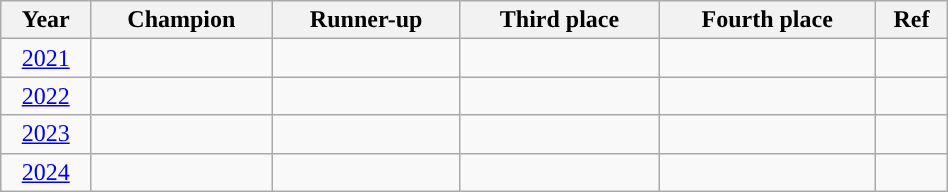<table class="wikitable sortable" width=50%>
<tr>
<th>Year</th>
<th>Champion</th>
<th>Runner-up</th>
<th>Third place</th>
<th>Fourth place</th>
<th class="unsortable">Ref</th>
</tr>
<tr align=center>
<td><a href='#'>2021</a></td>
<td><strong><a href='#'></a></strong></td>
<td><a href='#'></a></td>
<td><a href='#'></a></td>
<td><a href='#'></a></td>
<td></td>
</tr>
<tr align=center>
<td><a href='#'>2022</a></td>
<td><strong><a href='#'></a></strong></td>
<td><a href='#'></a></td>
<td><a href='#'></a></td>
<td><a href='#'></a></td>
<td></td>
</tr>
<tr align=center>
<td><a href='#'>2023</a></td>
<td><strong><a href='#'></a></strong></td>
<td><a href='#'></a></td>
<td><a href='#'></a></td>
<td><a href='#'></a></td>
<td></td>
</tr>
<tr align=center>
<td><a href='#'>2024</a></td>
<td><strong><a href='#'></a></strong></td>
<td><a href='#'></a></td>
<td><a href='#'></a></td>
<td><a href='#'></a></td>
<td></td>
</tr>
</table>
